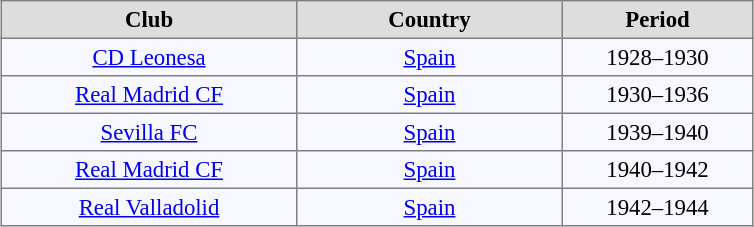<table align="center" bgcolor="#f7f8ff" cellpadding="3" cellspacing="0" border="1" style="font-size: 95%; border: gray solid 1px; border-collapse: collapse;">
<tr align=center bgcolor=#DDDDDD style="color:black;">
<th width="190">Club</th>
<th width="170">Country</th>
<th width="120">Period</th>
</tr>
<tr align=center>
<td><a href='#'>CD Leonesa</a></td>
<td><a href='#'>Spain</a></td>
<td>1928–1930</td>
</tr>
<tr align=center>
<td><a href='#'>Real Madrid CF</a></td>
<td><a href='#'>Spain</a></td>
<td>1930–1936</td>
</tr>
<tr align=center>
<td><a href='#'>Sevilla FC</a></td>
<td><a href='#'>Spain</a></td>
<td>1939–1940</td>
</tr>
<tr align=center>
<td><a href='#'>Real Madrid CF</a></td>
<td><a href='#'>Spain</a></td>
<td>1940–1942</td>
</tr>
<tr align=center>
<td><a href='#'>Real Valladolid</a></td>
<td><a href='#'>Spain</a></td>
<td>1942–1944</td>
</tr>
</table>
